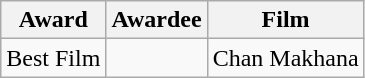<table class="wikitable">
<tr>
<th>Award</th>
<th>Awardee</th>
<th>Film</th>
</tr>
<tr>
<td>Best Film</td>
<td></td>
<td>Chan Makhana</td>
</tr>
</table>
